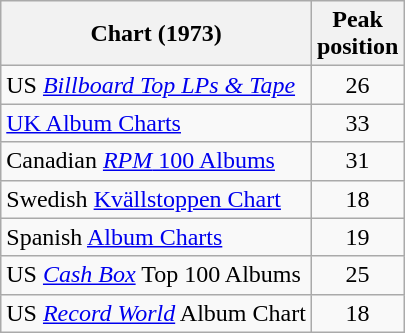<table class="wikitable">
<tr>
<th>Chart (1973)</th>
<th>Peak<br>position</th>
</tr>
<tr>
<td>US <a href='#'><em>Billboard Top LPs & Tape</em></a></td>
<td align=center>26</td>
</tr>
<tr>
<td><a href='#'>UK Album Charts</a></td>
<td align=center>33</td>
</tr>
<tr>
<td>Canadian <a href='#'><em>RPM</em> 100 Albums</a></td>
<td align=center>31</td>
</tr>
<tr>
<td>Swedish <a href='#'>Kvällstoppen Chart</a></td>
<td align=center>18</td>
</tr>
<tr>
<td>Spanish <a href='#'>Album Charts</a></td>
<td align=center>19</td>
</tr>
<tr>
<td>US <em><a href='#'>Cash Box</a></em> Top 100 Albums</td>
<td align=center>25</td>
</tr>
<tr>
<td>US <em><a href='#'>Record World</a></em> Album Chart</td>
<td align=center>18</td>
</tr>
</table>
